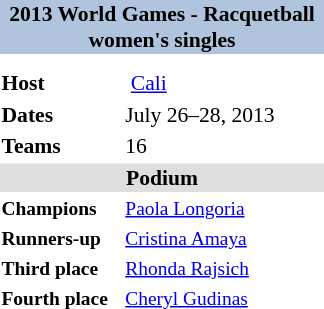<table class="toccolours" style="float: right; margin: 0 0 1em 1em; font-size: 90%;" width=220px>
<tr>
<td colspan="2" style="background: #B0C4DE; text-align: center;" height=30px><strong>2013 World Games -  Racquetball women's singles</strong></td>
</tr>
<tr>
<td colspan="2" style="text-align: center;"></td>
</tr>
<tr style="vertical-align:top;">
<td colspan=2></td>
</tr>
<tr style="vertical-align:top;">
<td><strong>Host</strong></td>
<td> <a href='#'>Cali</a></td>
</tr>
<tr style="vertical-align:top;">
<td><strong>Dates</strong></td>
<td>July 26–28, 2013</td>
</tr>
<tr style="vertical-align:top;">
<td width=90><strong>Teams</strong></td>
<td>16</td>
</tr>
<tr>
<td colspan="2" style="background: #dedede; text-align: center;"><strong>Podium</strong></td>
</tr>
<tr style="vertical-align:top;">
<td style=font-size:90% width=100> <strong>Champions</strong></td>
<td style=font-size:90% width=250> <a href='#'>Paola Longoria</a></td>
</tr>
<tr>
<td style=font-size:90% width=100> <strong>Runners-up</strong></td>
<td style=font-size:90% width=250> <a href='#'>Cristina Amaya</a></td>
</tr>
<tr>
<td style=font-size:90% width=100> <strong>Third place</strong></td>
<td style=font-size:90% width=250> <a href='#'>Rhonda Rajsich</a></td>
</tr>
<tr>
<td style=font-size:90% width=100><strong>Fourth place</strong></td>
<td style=font-size:90% width=250> <a href='#'>Cheryl Gudinas</a></td>
</tr>
</table>
